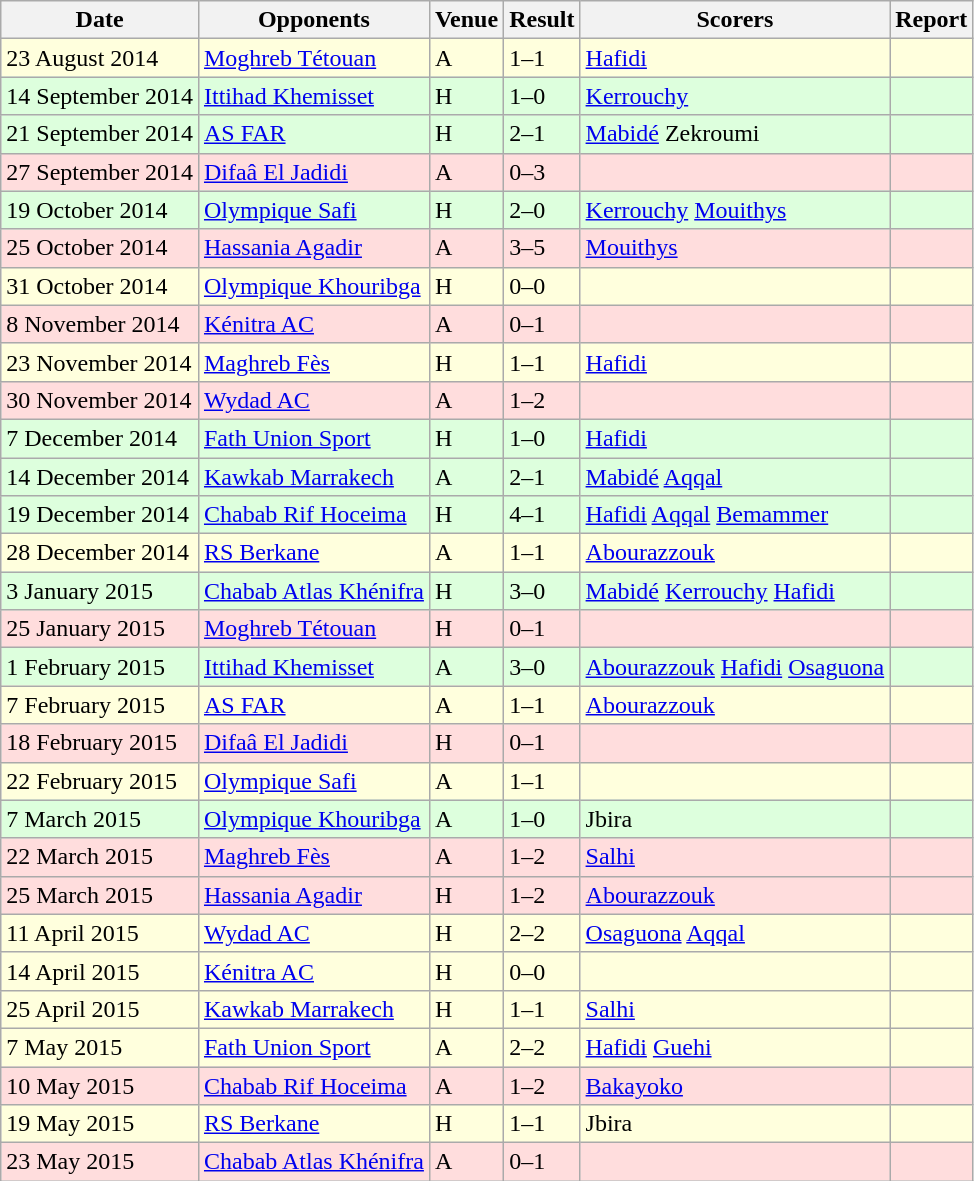<table class="wikitable">
<tr>
<th>Date</th>
<th>Opponents</th>
<th>Venue</th>
<th>Result</th>
<th>Scorers</th>
<th>Report</th>
</tr>
<tr bgcolor="#ffffdd">
<td>23 August 2014</td>
<td><a href='#'>Moghreb Tétouan</a></td>
<td>A</td>
<td>1–1</td>
<td><a href='#'>Hafidi</a> </td>
<td></td>
</tr>
<tr bgcolor="#ddffdd">
<td>14 September 2014</td>
<td><a href='#'>Ittihad Khemisset</a></td>
<td>H</td>
<td>1–0</td>
<td><a href='#'>Kerrouchy</a> </td>
<td></td>
</tr>
<tr bgcolor="#ddffdd">
<td>21 September 2014</td>
<td><a href='#'>AS FAR</a></td>
<td>H</td>
<td>2–1</td>
<td><a href='#'>Mabidé</a>  Zekroumi </td>
<td></td>
</tr>
<tr bgcolor="#ffdddd">
<td>27 September 2014</td>
<td><a href='#'>Difaâ El Jadidi</a></td>
<td>A</td>
<td>0–3</td>
<td></td>
<td></td>
</tr>
<tr bgcolor="#ddffdd">
<td>19 October 2014</td>
<td><a href='#'>Olympique Safi</a></td>
<td>H</td>
<td>2–0</td>
<td><a href='#'>Kerrouchy</a>  <a href='#'>Mouithys</a> </td>
<td></td>
</tr>
<tr bgcolor="#ffdddd">
<td>25 October 2014</td>
<td><a href='#'>Hassania Agadir</a></td>
<td>A</td>
<td>3–5</td>
<td><a href='#'>Mouithys</a> </td>
<td></td>
</tr>
<tr bgcolor="#ffffdd">
<td>31 October 2014</td>
<td><a href='#'>Olympique Khouribga</a></td>
<td>H</td>
<td>0–0</td>
<td></td>
<td></td>
</tr>
<tr bgcolor="#ffdddd">
<td>8 November 2014</td>
<td><a href='#'>Kénitra AC</a></td>
<td>A</td>
<td>0–1</td>
<td></td>
<td></td>
</tr>
<tr bgcolor="#ffffdd">
<td>23 November 2014</td>
<td><a href='#'>Maghreb Fès</a></td>
<td>H</td>
<td>1–1</td>
<td><a href='#'>Hafidi</a> </td>
<td></td>
</tr>
<tr bgcolor="#ffdddd">
<td>30 November 2014</td>
<td><a href='#'>Wydad AC</a></td>
<td>A</td>
<td>1–2</td>
<td></td>
<td></td>
</tr>
<tr bgcolor="#ddffdd">
<td>7 December 2014</td>
<td><a href='#'>Fath Union Sport</a></td>
<td>H</td>
<td>1–0</td>
<td><a href='#'>Hafidi</a> </td>
<td></td>
</tr>
<tr bgcolor="#ddffdd">
<td>14 December 2014</td>
<td><a href='#'>Kawkab Marrakech</a></td>
<td>A</td>
<td>2–1</td>
<td><a href='#'>Mabidé</a>  <a href='#'>Aqqal</a> </td>
<td></td>
</tr>
<tr bgcolor="#ddffdd">
<td>19 December 2014</td>
<td><a href='#'>Chabab Rif Hoceima</a></td>
<td>H</td>
<td>4–1</td>
<td><a href='#'>Hafidi</a>  <a href='#'>Aqqal</a>  <a href='#'>Bemammer</a> </td>
<td></td>
</tr>
<tr bgcolor="#ffffdd">
<td>28 December 2014</td>
<td><a href='#'>RS Berkane</a></td>
<td>A</td>
<td>1–1</td>
<td><a href='#'>Abourazzouk</a> </td>
<td></td>
</tr>
<tr bgcolor="#ddffdd">
<td>3 January 2015</td>
<td><a href='#'>Chabab Atlas Khénifra</a></td>
<td>H</td>
<td>3–0</td>
<td><a href='#'>Mabidé</a>  <a href='#'>Kerrouchy</a>  <a href='#'>Hafidi</a> </td>
<td></td>
</tr>
<tr bgcolor="#ffdddd">
<td>25 January 2015</td>
<td><a href='#'>Moghreb Tétouan</a></td>
<td>H</td>
<td>0–1</td>
<td></td>
<td></td>
</tr>
<tr bgcolor="#ddffdd">
<td>1 February 2015</td>
<td><a href='#'>Ittihad Khemisset</a></td>
<td>A</td>
<td>3–0</td>
<td><a href='#'>Abourazzouk</a>  <a href='#'>Hafidi</a>  <a href='#'>Osaguona</a> </td>
<td></td>
</tr>
<tr bgcolor="#ffffdd">
<td>7 February 2015</td>
<td><a href='#'>AS FAR</a></td>
<td>A</td>
<td>1–1</td>
<td><a href='#'>Abourazzouk</a> </td>
<td></td>
</tr>
<tr bgcolor="#ffdddd">
<td>18 February 2015</td>
<td><a href='#'>Difaâ El Jadidi</a></td>
<td>H</td>
<td>0–1</td>
<td></td>
<td></td>
</tr>
<tr bgcolor="#ffffdd">
<td>22 February 2015</td>
<td><a href='#'>Olympique Safi</a></td>
<td>A</td>
<td>1–1</td>
<td></td>
<td></td>
</tr>
<tr bgcolor="#ddffdd">
<td>7 March 2015</td>
<td><a href='#'>Olympique Khouribga</a></td>
<td>A</td>
<td>1–0</td>
<td>Jbira </td>
<td></td>
</tr>
<tr bgcolor="#ffdddd">
<td>22 March 2015</td>
<td><a href='#'>Maghreb Fès</a></td>
<td>A</td>
<td>1–2</td>
<td><a href='#'>Salhi</a> </td>
<td></td>
</tr>
<tr bgcolor="#ffdddd">
<td>25 March 2015</td>
<td><a href='#'>Hassania Agadir</a></td>
<td>H</td>
<td>1–2</td>
<td><a href='#'>Abourazzouk</a> </td>
<td></td>
</tr>
<tr bgcolor="#ffffdd">
<td>11 April 2015</td>
<td><a href='#'>Wydad AC</a></td>
<td>H</td>
<td>2–2</td>
<td><a href='#'>Osaguona</a>  <a href='#'>Aqqal</a> </td>
<td></td>
</tr>
<tr bgcolor="#ffffdd">
<td>14 April 2015</td>
<td><a href='#'>Kénitra AC</a></td>
<td>H</td>
<td>0–0</td>
<td></td>
<td></td>
</tr>
<tr bgcolor="#ffffdd">
<td>25 April 2015</td>
<td><a href='#'>Kawkab Marrakech</a></td>
<td>H</td>
<td>1–1</td>
<td><a href='#'>Salhi</a> </td>
<td></td>
</tr>
<tr bgcolor="#ffffdd">
<td>7 May 2015</td>
<td><a href='#'>Fath Union Sport</a></td>
<td>A</td>
<td>2–2</td>
<td><a href='#'>Hafidi</a>  <a href='#'>Guehi</a> </td>
<td></td>
</tr>
<tr bgcolor="#ffdddd">
<td>10 May 2015</td>
<td><a href='#'>Chabab Rif Hoceima</a></td>
<td>A</td>
<td>1–2</td>
<td><a href='#'>Bakayoko</a> </td>
<td></td>
</tr>
<tr bgcolor="#ffffdd">
<td>19 May 2015</td>
<td><a href='#'>RS Berkane</a></td>
<td>H</td>
<td>1–1</td>
<td>Jbira </td>
<td></td>
</tr>
<tr bgcolor="#ffdddd">
<td>23 May 2015</td>
<td><a href='#'>Chabab Atlas Khénifra</a></td>
<td>A</td>
<td>0–1</td>
<td></td>
<td></td>
</tr>
</table>
